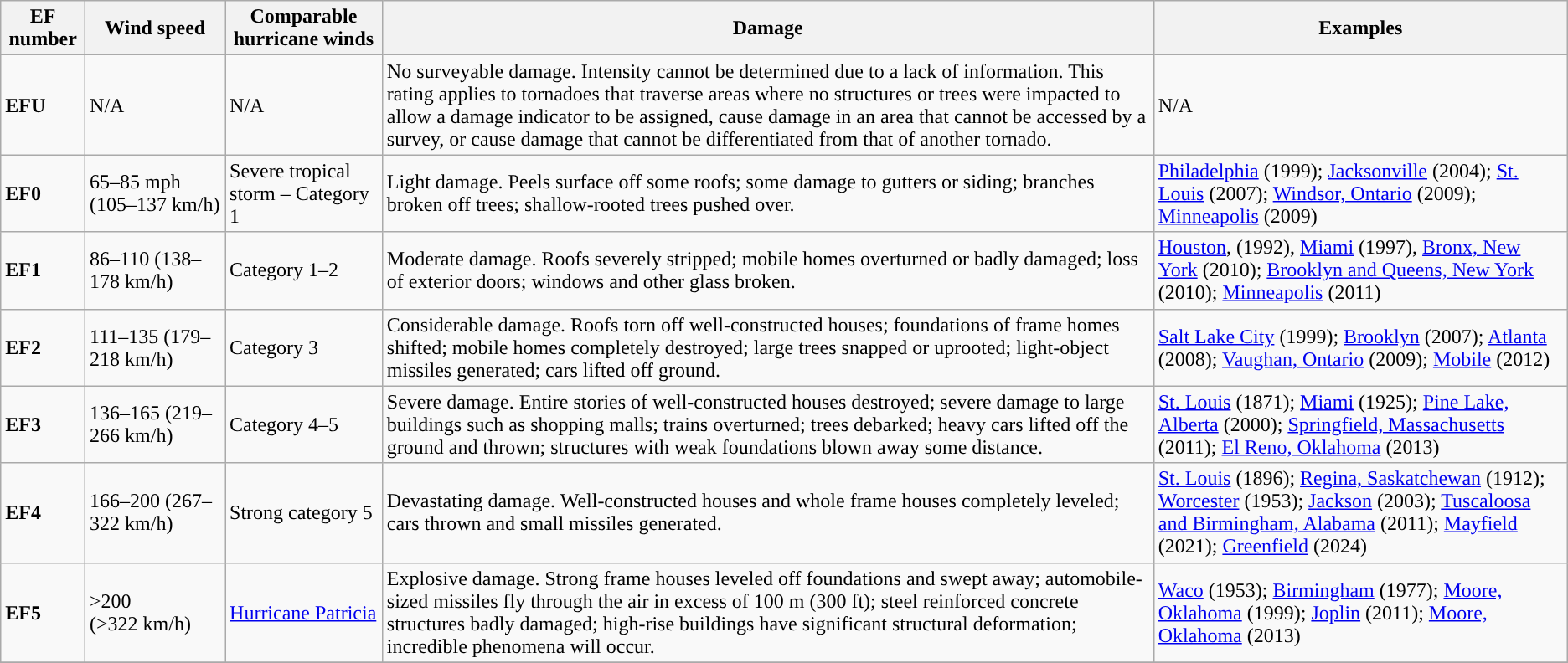<table class="wikitable" style="text-align: left;">
<tr>
<th>EF number</th>
<th>Wind speed</th>
<th>Comparable hurricane winds</th>
<th>Damage</th>
<th>Examples</th>
</tr>
<tr>
<td style="background: #"><strong>EFU</strong></td>
<td>N/A</td>
<td>N/A</td>
<td>No surveyable damage. Intensity cannot be determined due to a lack of information. This rating applies to tornadoes that traverse areas where no structures or trees were impacted to allow a damage indicator to be assigned, cause damage in an area that cannot be accessed by a survey, or cause damage that cannot be differentiated from that of another tornado.</td>
<td>N/A</td>
</tr>
<tr>
<td style="background: #"><strong>EF0</strong></td>
<td>65–85 mph (105–137 km/h)</td>
<td>Severe tropical storm – Category 1</td>
<td>Light damage. Peels surface off some roofs; some damage to gutters or siding; branches broken off trees; shallow-rooted trees pushed over.</td>
<td><a href='#'>Philadelphia</a> (1999); <a href='#'>Jacksonville</a> (2004); <a href='#'>St. Louis</a> (2007); <a href='#'>Windsor, Ontario</a> (2009); <a href='#'>Minneapolis</a> (2009)</td>
</tr>
<tr>
<td style="background: #"><strong>EF1</strong></td>
<td>86–110 (138–178 km/h)</td>
<td>Category 1–2</td>
<td>Moderate damage. Roofs severely stripped; mobile homes overturned or badly damaged; loss of exterior doors; windows and other glass broken.</td>
<td><a href='#'>Houston</a>, (1992), <a href='#'>Miami</a> (1997), <a href='#'>Bronx, New York</a> (2010); <a href='#'>Brooklyn and Queens, New York</a> (2010); <a href='#'>Minneapolis</a> (2011)</td>
</tr>
<tr>
<td style="background: #"><strong>EF2</strong></td>
<td>111–135 (179–218 km/h)</td>
<td>Category 3</td>
<td>Considerable damage. Roofs torn off well-constructed houses; foundations of frame homes shifted; mobile homes completely destroyed; large trees snapped or uprooted; light-object missiles generated; cars lifted off ground.</td>
<td><a href='#'>Salt Lake City</a> (1999); <a href='#'>Brooklyn</a> (2007); <a href='#'>Atlanta</a> (2008); <a href='#'>Vaughan, Ontario</a> (2009); <a href='#'>Mobile</a> (2012)</td>
</tr>
<tr>
<td style="background: #"><strong>EF3</strong></td>
<td>136–165 (219–266 km/h)</td>
<td>Category 4–5</td>
<td>Severe damage. Entire stories of well-constructed houses destroyed; severe damage to large buildings such as shopping malls; trains overturned; trees debarked; heavy cars lifted off the ground and thrown; structures with weak foundations blown away some distance.</td>
<td><a href='#'>St. Louis</a> (1871); <a href='#'>Miami</a> (1925); <a href='#'>Pine Lake, Alberta</a> (2000); <a href='#'>Springfield, Massachusetts</a> (2011); <a href='#'>El Reno, Oklahoma</a> (2013)</td>
</tr>
<tr>
<td style="background: #"><strong>EF4</strong></td>
<td>166–200 (267–322 km/h)</td>
<td>Strong category 5</td>
<td>Devastating damage. Well-constructed houses and whole frame houses completely leveled; cars thrown and small missiles generated.</td>
<td><a href='#'>St. Louis</a> (1896); <a href='#'>Regina, Saskatchewan</a> (1912); <a href='#'>Worcester</a> (1953); <a href='#'>Jackson</a> (2003); <a href='#'>Tuscaloosa and Birmingham, Alabama</a> (2011); <a href='#'>Mayfield</a> (2021); <a href='#'>Greenfield</a> (2024)</td>
</tr>
<tr>
<td style="background: #"><strong>EF5</strong></td>
<td>>200 (>322 km/h)</td>
<td><a href='#'>Hurricane Patricia</a></td>
<td>Explosive damage. Strong frame houses leveled off foundations and swept away; automobile-sized missiles fly through the air in excess of 100 m (300 ft); steel reinforced concrete structures badly damaged; high-rise buildings have significant structural deformation; incredible phenomena will occur.</td>
<td><a href='#'>Waco</a> (1953); <a href='#'>Birmingham</a> (1977); <a href='#'>Moore, Oklahoma</a> (1999); <a href='#'>Joplin</a> (2011); <a href='#'>Moore, Oklahoma</a> (2013)</td>
</tr>
<tr>
</tr>
</table>
